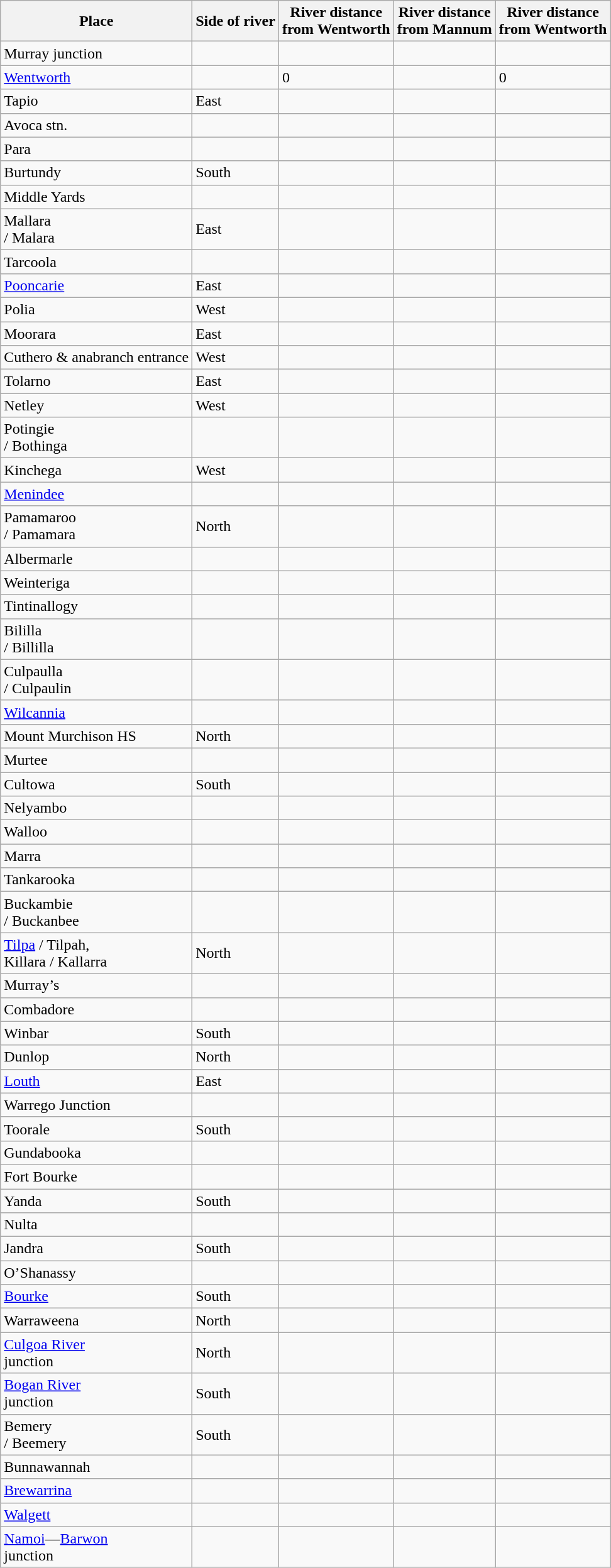<table class="wikitable sortable">
<tr>
<th>Place</th>
<th>Side of river</th>
<th>River distance<br>from Wentworth</th>
<th>River distance<br>from Mannum</th>
<th>River distance<br>from Wentworth</th>
</tr>
<tr>
<td>Murray junction</td>
<td></td>
<td></td>
<td></td>
<td></td>
</tr>
<tr>
<td><a href='#'>Wentworth</a></td>
<td></td>
<td>0</td>
<td></td>
<td>0</td>
</tr>
<tr>
<td>Tapio</td>
<td>East</td>
<td></td>
<td></td>
<td></td>
</tr>
<tr>
<td>Avoca stn.</td>
<td></td>
<td></td>
<td></td>
<td></td>
</tr>
<tr>
<td>Para</td>
<td></td>
<td></td>
<td></td>
<td></td>
</tr>
<tr>
<td>Burtundy</td>
<td>South</td>
<td></td>
<td></td>
<td></td>
</tr>
<tr>
<td>Middle Yards</td>
<td></td>
<td></td>
<td></td>
<td></td>
</tr>
<tr>
<td>Mallara<br>/ Malara</td>
<td>East</td>
<td></td>
<td></td>
<td></td>
</tr>
<tr>
<td>Tarcoola</td>
<td></td>
<td></td>
<td></td>
<td></td>
</tr>
<tr>
<td><a href='#'>Pooncarie</a></td>
<td>East</td>
<td></td>
<td></td>
<td></td>
</tr>
<tr>
<td>Polia</td>
<td>West</td>
<td></td>
<td></td>
<td></td>
</tr>
<tr>
<td>Moorara</td>
<td>East</td>
<td></td>
<td></td>
<td></td>
</tr>
<tr>
<td>Cuthero & anabranch entrance</td>
<td>West</td>
<td></td>
<td></td>
<td></td>
</tr>
<tr>
<td>Tolarno</td>
<td>East</td>
<td></td>
<td></td>
<td></td>
</tr>
<tr>
<td>Netley</td>
<td>West</td>
<td></td>
<td></td>
<td></td>
</tr>
<tr>
<td>Potingie<br>/ Bothinga</td>
<td></td>
<td></td>
<td></td>
<td></td>
</tr>
<tr>
<td>Kinchega</td>
<td>West</td>
<td></td>
<td></td>
<td></td>
</tr>
<tr>
<td><a href='#'>Menindee</a></td>
<td></td>
<td></td>
<td></td>
<td></td>
</tr>
<tr>
<td>Pamamaroo<br>/ Pamamara</td>
<td>North</td>
<td></td>
<td></td>
<td></td>
</tr>
<tr>
<td>Albermarle</td>
<td></td>
<td></td>
<td></td>
<td></td>
</tr>
<tr>
<td>Weinteriga</td>
<td></td>
<td></td>
<td></td>
<td></td>
</tr>
<tr>
<td>Tintinallogy</td>
<td></td>
<td></td>
<td></td>
<td></td>
</tr>
<tr>
<td>Bililla<br>/ Billilla</td>
<td></td>
<td></td>
<td></td>
<td></td>
</tr>
<tr>
<td>Culpaulla<br>/ Culpaulin</td>
<td></td>
<td></td>
<td></td>
<td></td>
</tr>
<tr>
<td><a href='#'>Wilcannia</a></td>
<td></td>
<td></td>
<td></td>
<td></td>
</tr>
<tr>
<td>Mount Murchison HS</td>
<td>North</td>
<td></td>
<td></td>
<td></td>
</tr>
<tr>
<td>Murtee</td>
<td></td>
<td></td>
<td></td>
<td></td>
</tr>
<tr>
<td>Cultowa</td>
<td>South</td>
<td></td>
<td></td>
<td></td>
</tr>
<tr>
<td>Nelyambo</td>
<td></td>
<td></td>
<td></td>
<td></td>
</tr>
<tr>
<td>Walloo</td>
<td></td>
<td></td>
<td></td>
<td></td>
</tr>
<tr>
<td>Marra</td>
<td></td>
<td></td>
<td></td>
<td></td>
</tr>
<tr>
<td>Tankarooka</td>
<td></td>
<td></td>
<td></td>
<td></td>
</tr>
<tr>
<td>Buckambie<br>/ Buckanbee</td>
<td></td>
<td></td>
<td></td>
<td></td>
</tr>
<tr>
<td><a href='#'>Tilpa</a> / Tilpah,<br>Killara / Kallarra</td>
<td>North</td>
<td></td>
<td></td>
<td></td>
</tr>
<tr>
<td>Murray’s</td>
<td></td>
<td></td>
<td></td>
<td></td>
</tr>
<tr>
<td>Combadore</td>
<td></td>
<td></td>
<td></td>
<td></td>
</tr>
<tr>
<td>Winbar</td>
<td>South</td>
<td></td>
<td></td>
<td></td>
</tr>
<tr>
<td>Dunlop</td>
<td>North</td>
<td></td>
<td></td>
<td></td>
</tr>
<tr>
<td><a href='#'>Louth</a></td>
<td>East</td>
<td></td>
<td></td>
<td></td>
</tr>
<tr>
<td>Warrego Junction</td>
<td></td>
<td></td>
<td></td>
<td></td>
</tr>
<tr>
<td>Toorale</td>
<td>South</td>
<td></td>
<td></td>
<td></td>
</tr>
<tr>
<td>Gundabooka</td>
<td></td>
<td></td>
<td></td>
<td></td>
</tr>
<tr>
<td>Fort Bourke</td>
<td></td>
<td></td>
<td></td>
<td></td>
</tr>
<tr>
<td>Yanda</td>
<td>South</td>
<td></td>
<td></td>
<td></td>
</tr>
<tr>
<td>Nulta</td>
<td></td>
<td></td>
<td></td>
<td></td>
</tr>
<tr>
<td>Jandra</td>
<td>South</td>
<td></td>
<td></td>
<td></td>
</tr>
<tr>
<td>O’Shanassy</td>
<td></td>
<td></td>
<td></td>
<td></td>
</tr>
<tr>
<td><a href='#'>Bourke</a></td>
<td>South</td>
<td></td>
<td></td>
<td></td>
</tr>
<tr>
<td>Warraweena</td>
<td>North</td>
<td></td>
<td></td>
<td></td>
</tr>
<tr>
<td><a href='#'>Culgoa River</a><br> junction</td>
<td>North</td>
<td></td>
<td></td>
<td></td>
</tr>
<tr>
<td><a href='#'>Bogan River</a><br> junction</td>
<td>South</td>
<td></td>
<td></td>
<td></td>
</tr>
<tr>
<td>Bemery<br>/ Beemery</td>
<td>South</td>
<td></td>
<td></td>
<td></td>
</tr>
<tr>
<td>Bunnawannah</td>
<td></td>
<td></td>
<td></td>
<td></td>
</tr>
<tr>
<td><a href='#'>Brewarrina</a></td>
<td></td>
<td></td>
<td></td>
<td></td>
</tr>
<tr>
<td><a href='#'>Walgett</a></td>
<td></td>
<td></td>
<td></td>
<td></td>
</tr>
<tr>
<td><a href='#'>Namoi</a>—<a href='#'>Barwon</a><br>junction</td>
<td></td>
<td></td>
<td></td>
<td></td>
</tr>
</table>
